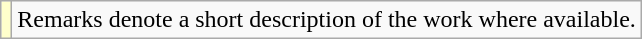<table class="wikitable">
<tr>
<td style="background:#FFFFCC;"></td>
<td>Remarks denote a short description of the work where available.</td>
</tr>
</table>
